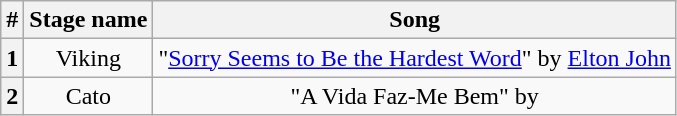<table class="wikitable plainrowheaders" style="text-align: center;">
<tr>
<th>#</th>
<th>Stage name</th>
<th colspan=3>Song</th>
</tr>
<tr>
<th>1</th>
<td>Viking</td>
<td>"<a href='#'>Sorry Seems to Be the Hardest Word</a>" by <a href='#'>Elton John</a></td>
</tr>
<tr>
<th>2</th>
<td>Cato</td>
<td>"A Vida Faz-Me Bem" by </td>
</tr>
</table>
